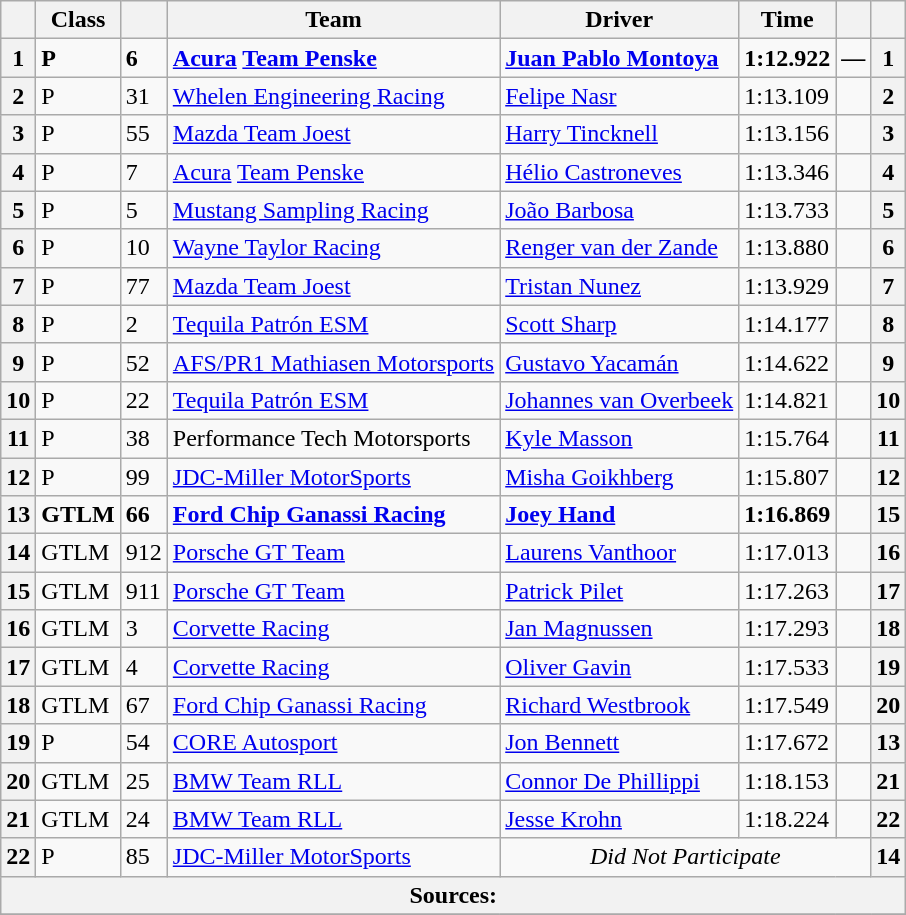<table class="wikitable">
<tr>
<th scope="col"></th>
<th scope="col">Class</th>
<th scope="col"></th>
<th scope="col">Team</th>
<th scope="col">Driver</th>
<th scope="col">Time</th>
<th scope="col"></th>
<th scope="col"></th>
</tr>
<tr>
<th scope="row">1</th>
<td><strong>P</strong></td>
<td><strong>6</strong></td>
<td><strong> <a href='#'>Acura</a> <a href='#'>Team Penske</a></strong></td>
<td><strong> <a href='#'>Juan Pablo Montoya</a></strong></td>
<td><strong>1:12.922</strong></td>
<td><strong>—</strong></td>
<th><strong>1</strong></th>
</tr>
<tr>
<th scope="row">2</th>
<td>P</td>
<td>31</td>
<td> <a href='#'>Whelen Engineering Racing</a></td>
<td> <a href='#'>Felipe Nasr</a></td>
<td>1:13.109</td>
<td></td>
<th>2</th>
</tr>
<tr>
<th scope="row">3</th>
<td>P</td>
<td>55</td>
<td> <a href='#'>Mazda Team Joest</a></td>
<td> <a href='#'>Harry Tincknell</a></td>
<td>1:13.156</td>
<td></td>
<th>3</th>
</tr>
<tr>
<th scope="row">4</th>
<td>P</td>
<td>7</td>
<td> <a href='#'>Acura</a> <a href='#'>Team Penske</a></td>
<td> <a href='#'>Hélio Castroneves</a></td>
<td>1:13.346</td>
<td></td>
<th>4</th>
</tr>
<tr>
<th scope="row">5</th>
<td>P</td>
<td>5</td>
<td> <a href='#'>Mustang Sampling Racing</a></td>
<td> <a href='#'>João Barbosa</a></td>
<td>1:13.733</td>
<td></td>
<th>5</th>
</tr>
<tr>
<th scope="row">6</th>
<td>P</td>
<td>10</td>
<td> <a href='#'>Wayne Taylor Racing</a></td>
<td> <a href='#'>Renger van der Zande</a></td>
<td>1:13.880</td>
<td></td>
<th>6</th>
</tr>
<tr>
<th scope="row">7</th>
<td>P</td>
<td>77</td>
<td> <a href='#'>Mazda Team Joest</a></td>
<td> <a href='#'>Tristan Nunez</a></td>
<td>1:13.929</td>
<td></td>
<th>7</th>
</tr>
<tr>
<th scope="row">8</th>
<td>P</td>
<td>2</td>
<td> <a href='#'>Tequila Patrón ESM</a></td>
<td> <a href='#'>Scott Sharp</a></td>
<td>1:14.177</td>
<td></td>
<th>8</th>
</tr>
<tr>
<th scope="row">9</th>
<td>P</td>
<td>52</td>
<td> <a href='#'>AFS/PR1 Mathiasen Motorsports</a></td>
<td> <a href='#'>Gustavo Yacamán</a></td>
<td>1:14.622</td>
<td></td>
<th>9</th>
</tr>
<tr>
<th scope="row">10</th>
<td>P</td>
<td>22</td>
<td> <a href='#'>Tequila Patrón ESM</a></td>
<td> <a href='#'>Johannes van Overbeek</a></td>
<td>1:14.821</td>
<td></td>
<th>10</th>
</tr>
<tr>
<th scope="row">11</th>
<td>P</td>
<td>38</td>
<td> Performance Tech Motorsports</td>
<td> <a href='#'>Kyle Masson</a></td>
<td>1:15.764</td>
<td></td>
<th>11</th>
</tr>
<tr>
<th scope="row">12</th>
<td>P</td>
<td>99</td>
<td> <a href='#'>JDC-Miller MotorSports</a></td>
<td> <a href='#'>Misha Goikhberg</a></td>
<td>1:15.807</td>
<td></td>
<th>12</th>
</tr>
<tr>
<th scope="row">13</th>
<td><strong>GTLM</strong></td>
<td><strong>66</strong></td>
<td><strong> <a href='#'>Ford Chip Ganassi Racing</a></strong></td>
<td><strong> <a href='#'>Joey Hand</a></strong></td>
<td><strong>1:16.869</strong></td>
<td><strong></strong></td>
<th><strong>15</strong></th>
</tr>
<tr>
<th scope="row">14</th>
<td>GTLM</td>
<td>912</td>
<td> <a href='#'>Porsche GT Team</a></td>
<td> <a href='#'>Laurens Vanthoor</a></td>
<td>1:17.013</td>
<td></td>
<th>16</th>
</tr>
<tr>
<th scope="row">15</th>
<td>GTLM</td>
<td>911</td>
<td> <a href='#'>Porsche GT Team</a></td>
<td> <a href='#'>Patrick Pilet</a></td>
<td>1:17.263</td>
<td></td>
<th>17</th>
</tr>
<tr>
<th scope="row">16</th>
<td>GTLM</td>
<td>3</td>
<td> <a href='#'>Corvette Racing</a></td>
<td> <a href='#'>Jan Magnussen</a></td>
<td>1:17.293</td>
<td></td>
<th>18</th>
</tr>
<tr>
<th scope="row">17</th>
<td>GTLM</td>
<td>4</td>
<td> <a href='#'>Corvette Racing</a></td>
<td> <a href='#'>Oliver Gavin</a></td>
<td>1:17.533</td>
<td></td>
<th>19</th>
</tr>
<tr>
<th scope="row">18</th>
<td>GTLM</td>
<td>67</td>
<td> <a href='#'>Ford Chip Ganassi Racing</a></td>
<td> <a href='#'>Richard Westbrook</a></td>
<td>1:17.549</td>
<td></td>
<th>20</th>
</tr>
<tr>
<th scope="row">19</th>
<td>P</td>
<td>54</td>
<td> <a href='#'>CORE Autosport</a></td>
<td> <a href='#'>Jon Bennett</a></td>
<td>1:17.672</td>
<td></td>
<th>13</th>
</tr>
<tr>
<th scope="row">20</th>
<td>GTLM</td>
<td>25</td>
<td> <a href='#'>BMW Team RLL</a></td>
<td> <a href='#'>Connor De Phillippi</a></td>
<td>1:18.153</td>
<td></td>
<th>21</th>
</tr>
<tr>
<th scope="row">21</th>
<td>GTLM</td>
<td>24</td>
<td> <a href='#'>BMW Team RLL</a></td>
<td> <a href='#'>Jesse Krohn</a></td>
<td>1:18.224</td>
<td></td>
<th>22</th>
</tr>
<tr>
<th scope="row">22</th>
<td>P</td>
<td>85</td>
<td> <a href='#'>JDC-Miller MotorSports</a></td>
<td colspan=3 align=center><em>Did Not Participate</em></td>
<th>14</th>
</tr>
<tr>
<th colspan="8">Sources:</th>
</tr>
<tr>
</tr>
</table>
